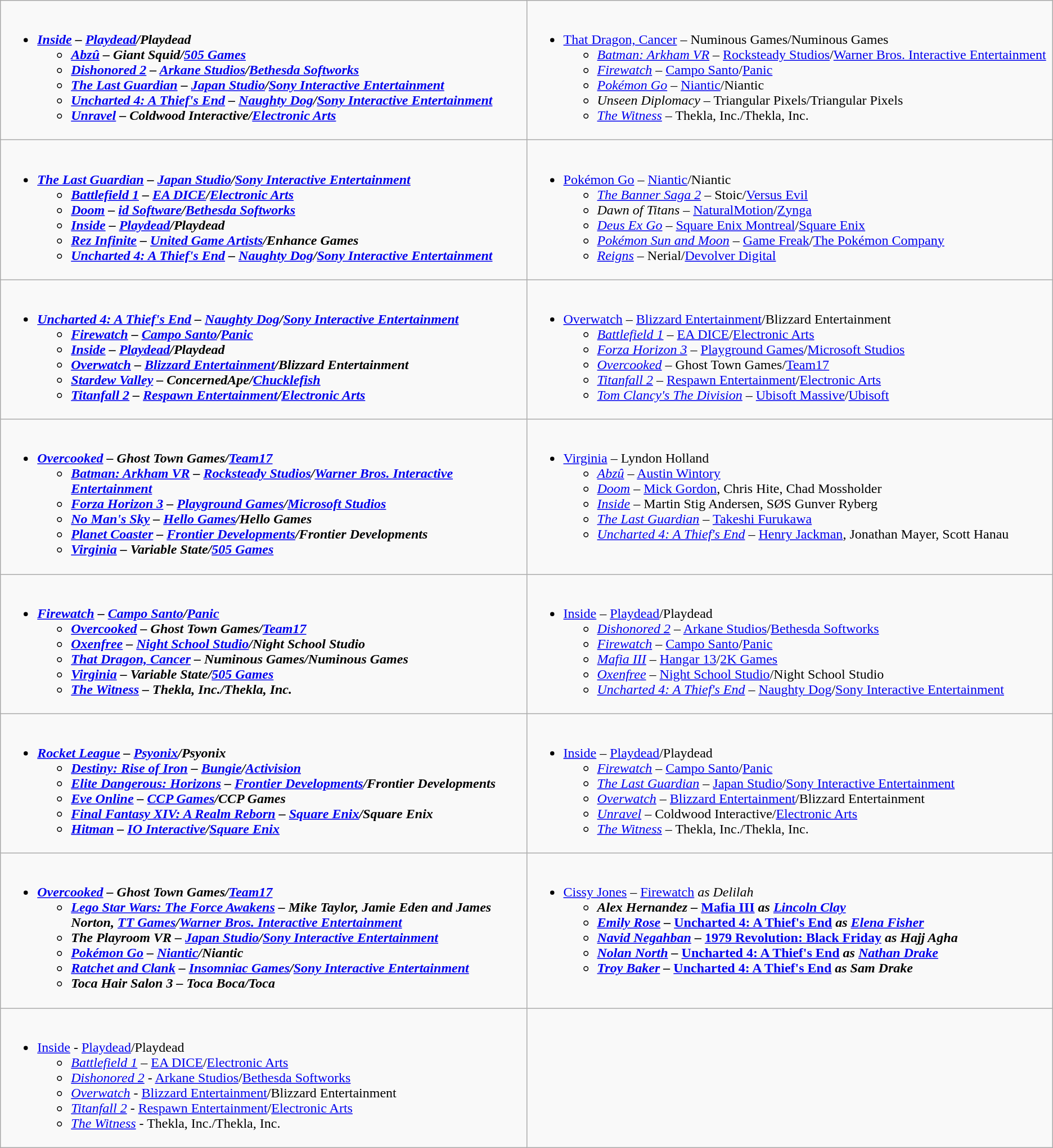<table class=wikitable>
<tr>
<td valign="top" width="50%"><br><ul><li><strong><em><a href='#'>Inside</a><em> – <a href='#'>Playdead</a>/Playdead<strong><ul><li></em><a href='#'>Abzû</a><em> – Giant Squid/<a href='#'>505 Games</a></li><li></em><a href='#'>Dishonored 2</a><em> – <a href='#'>Arkane Studios</a>/<a href='#'>Bethesda Softworks</a></li><li></em><a href='#'>The Last Guardian</a><em> – <a href='#'>Japan Studio</a>/<a href='#'>Sony Interactive Entertainment</a></li><li></em><a href='#'>Uncharted 4: A Thief's End</a><em> – <a href='#'>Naughty Dog</a>/<a href='#'>Sony Interactive Entertainment</a></li><li></em><a href='#'>Unravel</a><em> – Coldwood Interactive/<a href='#'>Electronic Arts</a></li></ul></li></ul></td>
<td valign="top"><br><ul><li></em></strong><a href='#'>That Dragon, Cancer</a></em> – Numinous Games/Numinous Games</strong><ul><li><em><a href='#'>Batman: Arkham VR</a></em> – <a href='#'>Rocksteady Studios</a>/<a href='#'>Warner Bros. Interactive Entertainment</a></li><li><em><a href='#'>Firewatch</a></em> – <a href='#'>Campo Santo</a>/<a href='#'>Panic</a></li><li><em><a href='#'>Pokémon Go</a></em> – <a href='#'>Niantic</a>/Niantic</li><li><em>Unseen Diplomacy</em> – Triangular Pixels/Triangular Pixels</li><li><em><a href='#'>The Witness</a></em> – Thekla, Inc./Thekla, Inc.</li></ul></li></ul></td>
</tr>
<tr>
<td valign="top" width="50%"><br><ul><li><strong><em><a href='#'>The Last Guardian</a><em> – <a href='#'>Japan Studio</a>/<a href='#'>Sony Interactive Entertainment</a><strong><ul><li></em><a href='#'>Battlefield 1</a><em> – <a href='#'>EA DICE</a>/<a href='#'>Electronic Arts</a></li><li></em><a href='#'>Doom</a><em> – <a href='#'>id Software</a>/<a href='#'>Bethesda Softworks</a></li><li></em><a href='#'>Inside</a><em> – <a href='#'>Playdead</a>/Playdead</li><li></em><a href='#'>Rez Infinite</a><em> – <a href='#'>United Game Artists</a>/Enhance Games</li><li></em><a href='#'>Uncharted 4: A Thief's End</a><em> – <a href='#'>Naughty Dog</a>/<a href='#'>Sony Interactive Entertainment</a></li></ul></li></ul></td>
<td valign="top"><br><ul><li></em></strong><a href='#'>Pokémon Go</a></em> – <a href='#'>Niantic</a>/Niantic</strong><ul><li><em><a href='#'>The Banner Saga 2</a></em> – Stoic/<a href='#'>Versus Evil</a></li><li><em>Dawn of Titans</em> – <a href='#'>NaturalMotion</a>/<a href='#'>Zynga</a></li><li><em><a href='#'>Deus Ex Go</a></em> – <a href='#'>Square Enix Montreal</a>/<a href='#'>Square Enix</a></li><li><em><a href='#'>Pokémon Sun and Moon</a></em> – <a href='#'>Game Freak</a>/<a href='#'>The Pokémon Company</a></li><li><em><a href='#'>Reigns</a></em> – Nerial/<a href='#'>Devolver Digital</a></li></ul></li></ul></td>
</tr>
<tr>
<td valign="top" width="50%"><br><ul><li><strong><em><a href='#'>Uncharted 4: A Thief's End</a><em> – <a href='#'>Naughty Dog</a>/<a href='#'>Sony Interactive Entertainment</a><strong><ul><li></em><a href='#'>Firewatch</a><em> – <a href='#'>Campo Santo</a>/<a href='#'>Panic</a></li><li></em><a href='#'>Inside</a><em> – <a href='#'>Playdead</a>/Playdead</li><li></em><a href='#'>Overwatch</a><em> – <a href='#'>Blizzard Entertainment</a>/Blizzard Entertainment</li><li></em><a href='#'>Stardew Valley</a><em> – ConcernedApe/<a href='#'>Chucklefish</a></li><li></em><a href='#'>Titanfall 2</a><em> – <a href='#'>Respawn Entertainment</a>/<a href='#'>Electronic Arts</a></li></ul></li></ul></td>
<td valign="top"><br><ul><li></em></strong><a href='#'>Overwatch</a></em> – <a href='#'>Blizzard Entertainment</a>/Blizzard Entertainment</strong><ul><li><em><a href='#'>Battlefield 1</a></em> – <a href='#'>EA DICE</a>/<a href='#'>Electronic Arts</a></li><li><em><a href='#'>Forza Horizon 3</a></em> – <a href='#'>Playground Games</a>/<a href='#'>Microsoft Studios</a></li><li><em><a href='#'>Overcooked</a></em> – Ghost Town Games/<a href='#'>Team17</a></li><li><em><a href='#'>Titanfall 2</a></em> – <a href='#'>Respawn Entertainment</a>/<a href='#'>Electronic Arts</a></li><li><em><a href='#'>Tom Clancy's The Division</a></em> – <a href='#'>Ubisoft Massive</a>/<a href='#'>Ubisoft</a></li></ul></li></ul></td>
</tr>
<tr>
<td valign="top" width="50%"><br><ul><li><strong><em><a href='#'>Overcooked</a><em> – Ghost Town Games/<a href='#'>Team17</a><strong><ul><li></em><a href='#'>Batman: Arkham VR</a><em> – <a href='#'>Rocksteady Studios</a>/<a href='#'>Warner Bros. Interactive Entertainment</a></li><li></em><a href='#'>Forza Horizon 3</a><em> – <a href='#'>Playground Games</a>/<a href='#'>Microsoft Studios</a></li><li></em><a href='#'>No Man's Sky</a><em> – <a href='#'>Hello Games</a>/Hello Games</li><li></em><a href='#'>Planet Coaster</a><em> – <a href='#'>Frontier Developments</a>/Frontier Developments</li><li></em><a href='#'>Virginia</a><em> – Variable State/<a href='#'>505 Games</a></li></ul></li></ul></td>
<td valign="top"><br><ul><li></em></strong><a href='#'>Virginia</a></em> – Lyndon Holland</strong><ul><li><em><a href='#'>Abzû</a></em> – <a href='#'>Austin Wintory</a></li><li><em><a href='#'>Doom</a> –</em> <a href='#'>Mick Gordon</a>, Chris Hite, Chad Mossholder</li><li><em><a href='#'>Inside</a> –</em> Martin Stig Andersen, SØS Gunver Ryberg</li><li><em><a href='#'>The Last Guardian</a> –</em> <a href='#'>Takeshi Furukawa</a></li><li><em><a href='#'>Uncharted 4: A Thief's End</a> –</em> <a href='#'>Henry Jackman</a>, Jonathan Mayer, Scott Hanau</li></ul></li></ul></td>
</tr>
<tr>
<td valign="top" width="50%"><br><ul><li><strong><em><a href='#'>Firewatch</a><em> – <a href='#'>Campo Santo</a>/<a href='#'>Panic</a><strong><ul><li></em><a href='#'>Overcooked</a><em> – Ghost Town Games/<a href='#'>Team17</a></li><li></em><a href='#'>Oxenfree</a><em> – <a href='#'>Night School Studio</a>/Night School Studio</li><li></em><a href='#'>That Dragon, Cancer</a><em> – Numinous Games/Numinous Games</li><li></em><a href='#'>Virginia</a><em> – Variable State/<a href='#'>505 Games</a></li><li></em><a href='#'>The Witness</a><em> – Thekla, Inc./Thekla, Inc.</li></ul></li></ul></td>
<td valign="top"><br><ul><li></em></strong><a href='#'>Inside</a></em> – <a href='#'>Playdead</a>/Playdead</strong><ul><li><em><a href='#'>Dishonored 2</a></em> – <a href='#'>Arkane Studios</a>/<a href='#'>Bethesda Softworks</a></li><li><em><a href='#'>Firewatch</a></em> – <a href='#'>Campo Santo</a>/<a href='#'>Panic</a></li><li><em><a href='#'>Mafia III</a></em> – <a href='#'>Hangar 13</a>/<a href='#'>2K Games</a></li><li><em><a href='#'>Oxenfree</a></em> – <a href='#'>Night School Studio</a>/Night School Studio</li><li><em><a href='#'>Uncharted 4: A Thief's End</a></em> – <a href='#'>Naughty Dog</a>/<a href='#'>Sony Interactive Entertainment</a></li></ul></li></ul></td>
</tr>
<tr>
<td valign="top" width="50%"><br><ul><li><strong><em><a href='#'>Rocket League</a><em> – <a href='#'>Psyonix</a>/Psyonix<strong><ul><li></em><a href='#'>Destiny: Rise of Iron</a><em> – <a href='#'>Bungie</a>/<a href='#'>Activision</a></li><li></em><a href='#'>Elite Dangerous: Horizons</a><em> – <a href='#'>Frontier Developments</a>/Frontier Developments</li><li></em><a href='#'>Eve Online</a><em> – <a href='#'>CCP Games</a>/CCP Games</li><li></em><a href='#'>Final Fantasy XIV: A Realm Reborn</a><em> – <a href='#'>Square Enix</a>/Square Enix</li><li></em><a href='#'>Hitman</a><em> – <a href='#'>IO Interactive</a>/<a href='#'>Square Enix</a></li></ul></li></ul></td>
<td valign="top"><br><ul><li></em></strong><a href='#'>Inside</a></em> – <a href='#'>Playdead</a>/Playdead</strong><ul><li><em><a href='#'>Firewatch</a></em> – <a href='#'>Campo Santo</a>/<a href='#'>Panic</a></li><li><em><a href='#'>The Last Guardian</a></em> – <a href='#'>Japan Studio</a>/<a href='#'>Sony Interactive Entertainment</a></li><li><em><a href='#'>Overwatch</a></em> – <a href='#'>Blizzard Entertainment</a>/Blizzard Entertainment</li><li><em><a href='#'>Unravel</a></em> – Coldwood Interactive/<a href='#'>Electronic Arts</a></li><li><em><a href='#'>The Witness</a></em> – Thekla, Inc./Thekla, Inc.</li></ul></li></ul></td>
</tr>
<tr>
<td valign="top" width="50%"><br><ul><li><strong><em><a href='#'>Overcooked</a><em> – Ghost Town Games/<a href='#'>Team17</a><strong><ul><li></em><a href='#'>Lego Star Wars: The Force Awakens</a><em> – Mike Taylor, Jamie Eden and James Norton, <a href='#'>TT Games</a>/<a href='#'>Warner Bros. Interactive Entertainment</a></li><li></em>The Playroom VR<em> – <a href='#'>Japan Studio</a>/<a href='#'>Sony Interactive Entertainment</a></li><li></em><a href='#'>Pokémon Go</a><em> – <a href='#'>Niantic</a>/Niantic</li><li></em><a href='#'>Ratchet and Clank</a><em> – <a href='#'>Insomniac Games</a>/<a href='#'>Sony Interactive Entertainment</a></li><li></em>Toca Hair Salon 3<em> – Toca Boca/Toca</li></ul></li></ul></td>
<td valign="top"><br><ul><li></strong><a href='#'>Cissy Jones</a> – </em><a href='#'>Firewatch</a><em> as Delilah<strong><ul><li>Alex Hernandez – </em><a href='#'>Mafia III</a><em> as <a href='#'>Lincoln Clay</a></li><li><a href='#'>Emily Rose</a> – </em><a href='#'>Uncharted 4: A Thief's End</a><em> as <a href='#'>Elena Fisher</a></li><li><a href='#'>Navid Negahban</a> – </em><a href='#'>1979 Revolution: Black Friday</a><em> as Hajj Agha</li><li><a href='#'>Nolan North</a> – </em><a href='#'>Uncharted 4: A Thief's End</a><em> as <a href='#'>Nathan Drake</a></li><li><a href='#'>Troy Baker</a> – </em><a href='#'>Uncharted 4: A Thief's End</a><em> as Sam Drake</li></ul></li></ul></td>
</tr>
<tr>
<td valign="top" width="50%"><br><ul><li></em></strong><a href='#'>Inside</a></em> - <a href='#'>Playdead</a>/Playdead</strong><ul><li><em><a href='#'>Battlefield 1</a></em> – <a href='#'>EA DICE</a>/<a href='#'>Electronic Arts</a></li><li><em><a href='#'>Dishonored 2</a></em> - <a href='#'>Arkane Studios</a>/<a href='#'>Bethesda Softworks</a></li><li><em><a href='#'>Overwatch</a></em> - <a href='#'>Blizzard Entertainment</a>/Blizzard Entertainment</li><li><em><a href='#'>Titanfall 2</a></em> - <a href='#'>Respawn Entertainment</a>/<a href='#'>Electronic Arts</a></li><li><em><a href='#'>The Witness</a></em> - Thekla, Inc./Thekla, Inc.</li></ul></li></ul></td>
</tr>
</table>
